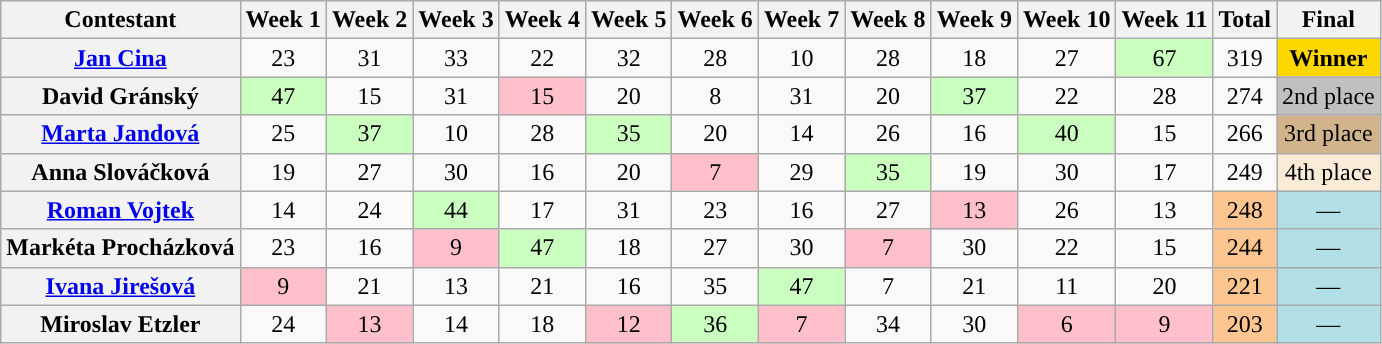<table class="wikitable sortable" style="text-align:center">
<tr>
<th>Contestant</th>
<th>Week 1</th>
<th>Week 2</th>
<th>Week 3</th>
<th>Week 4</th>
<th>Week 5</th>
<th>Week 6</th>
<th>Week 7</th>
<th>Week 8</th>
<th>Week 9</th>
<th>Week 10</th>
<th>Week 11</th>
<th>Total</th>
<th>Final</th>
</tr>
<tr>
<th><a href='#'>Jan Cina</a></th>
<td>23</td>
<td>31</td>
<td>33</td>
<td>22</td>
<td>32</td>
<td>28</td>
<td>10</td>
<td>28</td>
<td>18</td>
<td>27</td>
<td style="background:#cbffc0">67</td>
<td>319</td>
<td style="background:gold"><strong>Winner</strong></td>
</tr>
<tr>
<th>David Gránský</th>
<td style="background:#cbffc0">47</td>
<td>15</td>
<td>31</td>
<td style="background:pink">15</td>
<td>20</td>
<td>8</td>
<td>31</td>
<td>20</td>
<td style="background:#cbffc0">37</td>
<td>22</td>
<td>28</td>
<td>274</td>
<td style="background:silver">2nd place</td>
</tr>
<tr>
<th><a href='#'>Marta Jandová</a></th>
<td>25</td>
<td style="background:#cbffc0">37</td>
<td>10</td>
<td>28</td>
<td style="background:#cbffc0">35</td>
<td>20</td>
<td>14</td>
<td>26</td>
<td>16</td>
<td style="background:#cbffc0">40</td>
<td>15</td>
<td>266</td>
<td style="background:tan">3rd place</td>
</tr>
<tr>
<th>Anna Slováčková</th>
<td>19</td>
<td>27</td>
<td>30</td>
<td>16</td>
<td>20</td>
<td style="background:pink">7</td>
<td>29</td>
<td style="background:#cbffc0">35</td>
<td>19</td>
<td>30</td>
<td>17</td>
<td>249</td>
<td style="background:antiquewhite;">4th place</td>
</tr>
<tr>
<th><a href='#'>Roman Vojtek</a></th>
<td>14</td>
<td>24</td>
<td style="background:#cbffc0">44</td>
<td>17</td>
<td>31</td>
<td>23</td>
<td>16</td>
<td>27</td>
<td style="background:pink">13</td>
<td>26</td>
<td>13</td>
<td style="background:#fdc58f;">248</td>
<td style="background:#b0e0e6;">—</td>
</tr>
<tr>
<th>Markéta Procházková</th>
<td>23</td>
<td>16</td>
<td style="background:pink">9</td>
<td style="background:#cbffc0">47</td>
<td>18</td>
<td>27</td>
<td>30</td>
<td data-sort-value=1; style="background:pink">7</td>
<td>30</td>
<td>22</td>
<td>15</td>
<td style="background:#fdc58f;">244</td>
<td style="background:#b0e0e6;">—</td>
</tr>
<tr>
<th><a href='#'>Ivana Jirešová</a></th>
<td style="background:pink">9</td>
<td>21</td>
<td>13</td>
<td>21</td>
<td>16</td>
<td>35</td>
<td style="background:#cbffc0">47</td>
<td>7</td>
<td>21</td>
<td>11</td>
<td>20</td>
<td style="background:#fdc58f;">221</td>
<td style="background:#b0e0e6;">—</td>
</tr>
<tr>
<th>Miroslav Etzler</th>
<td>24</td>
<td style="background:pink">13</td>
<td>14</td>
<td>18</td>
<td style="background:pink">12</td>
<td style="background:#cbffc0">36</td>
<td style="background:pink">7</td>
<td>34</td>
<td>30</td>
<td style="background:pink">6</td>
<td style="background:pink">9</td>
<td style="background:#fdc58f;">203</td>
<td style="background:#b0e0e6;">—</td>
</tr>
</table>
